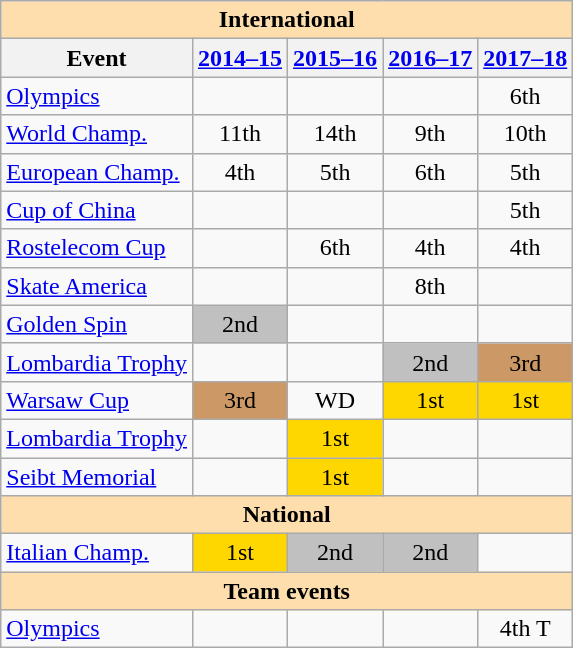<table class="wikitable" style="text-align:center">
<tr>
<th colspan="5" style="background-color: #ffdead; " align="center">International</th>
</tr>
<tr>
<th>Event</th>
<th><a href='#'>2014–15</a></th>
<th><a href='#'>2015–16</a></th>
<th><a href='#'>2016–17</a></th>
<th><a href='#'>2017–18</a></th>
</tr>
<tr>
<td align="left"><a href='#'>Olympics</a></td>
<td></td>
<td></td>
<td></td>
<td>6th</td>
</tr>
<tr>
<td align="left"><a href='#'>World Champ.</a></td>
<td>11th</td>
<td>14th</td>
<td>9th</td>
<td>10th</td>
</tr>
<tr>
<td align="left"><a href='#'>European Champ.</a></td>
<td>4th</td>
<td>5th</td>
<td>6th</td>
<td>5th</td>
</tr>
<tr>
<td align="left"> <a href='#'>Cup of China</a></td>
<td></td>
<td></td>
<td></td>
<td>5th</td>
</tr>
<tr>
<td align="left"> <a href='#'>Rostelecom Cup</a></td>
<td></td>
<td>6th</td>
<td>4th</td>
<td>4th</td>
</tr>
<tr>
<td align="left"> <a href='#'>Skate America</a></td>
<td></td>
<td></td>
<td>8th</td>
<td></td>
</tr>
<tr>
<td align="left"> <a href='#'>Golden Spin</a></td>
<td bgcolor="silver">2nd</td>
<td></td>
<td></td>
<td></td>
</tr>
<tr>
<td align="left"> <a href='#'>Lombardia Trophy</a></td>
<td></td>
<td></td>
<td bgcolor="silver">2nd</td>
<td bgcolor="cc9966">3rd</td>
</tr>
<tr>
<td align="left"> <a href='#'>Warsaw Cup</a></td>
<td bgcolor="cc9966">3rd</td>
<td>WD</td>
<td bgcolor="gold">1st</td>
<td bgcolor="gold">1st</td>
</tr>
<tr>
<td align="left"><a href='#'>Lombardia Trophy</a></td>
<td></td>
<td bgcolor="gold">1st</td>
<td></td>
<td></td>
</tr>
<tr>
<td align="left"><a href='#'>Seibt Memorial</a></td>
<td></td>
<td bgcolor="gold">1st</td>
<td></td>
<td></td>
</tr>
<tr>
<th colspan="5" style="background-color: #ffdead; " align="center">National</th>
</tr>
<tr>
<td align="left"><a href='#'>Italian Champ.</a></td>
<td bgcolor="gold">1st</td>
<td bgcolor="silver">2nd</td>
<td bgcolor="silver">2nd</td>
<td></td>
</tr>
<tr>
<th colspan="5" style="background-color: #ffdead; " align="center">Team events</th>
</tr>
<tr>
<td align=left><a href='#'>Olympics</a></td>
<td></td>
<td></td>
<td></td>
<td>4th T</td>
</tr>
</table>
